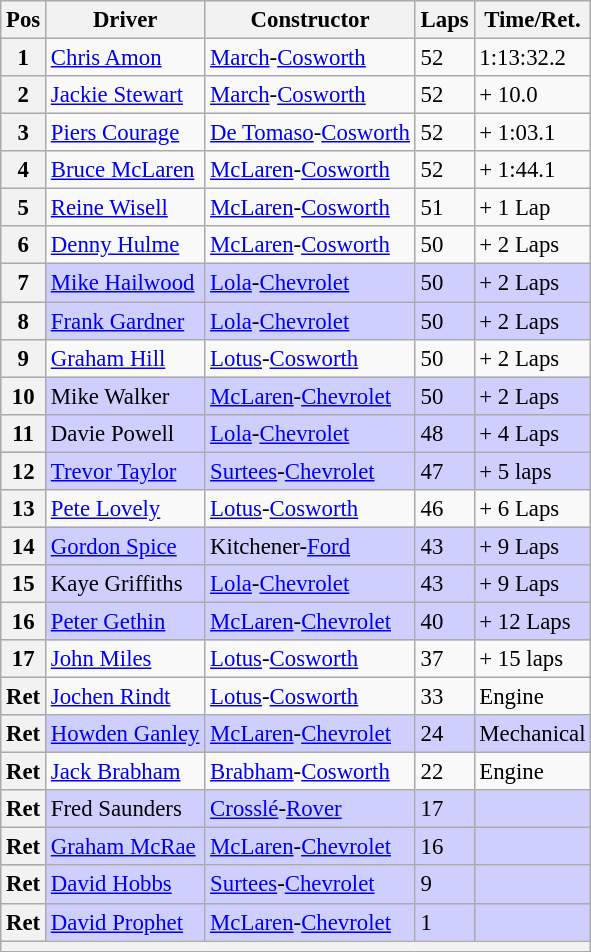<table class="wikitable" style="font-size: 95%;">
<tr>
<th>Pos</th>
<th>Driver</th>
<th>Constructor</th>
<th>Laps</th>
<th>Time/Ret.</th>
</tr>
<tr>
<th>1</th>
<td> <a href='#'>Chris Amon</a></td>
<td><a href='#'>March</a>-<a href='#'>Cosworth</a></td>
<td>52</td>
<td>1:13:32.2</td>
</tr>
<tr>
<th>2</th>
<td> <a href='#'>Jackie Stewart</a></td>
<td><a href='#'>March</a>-<a href='#'>Cosworth</a></td>
<td>52</td>
<td>+ 10.0</td>
</tr>
<tr>
<th>3</th>
<td> <a href='#'>Piers Courage</a></td>
<td><a href='#'>De Tomaso</a>-<a href='#'>Cosworth</a></td>
<td>52</td>
<td>+ 1:03.1</td>
</tr>
<tr>
<th>4</th>
<td> <a href='#'>Bruce McLaren</a></td>
<td><a href='#'>McLaren</a>-<a href='#'>Cosworth</a></td>
<td>52</td>
<td>+ 1:44.1</td>
</tr>
<tr>
<th>5</th>
<td> <a href='#'>Reine Wisell</a></td>
<td><a href='#'>McLaren</a>-<a href='#'>Cosworth</a></td>
<td>51</td>
<td>+ 1 Lap</td>
</tr>
<tr>
<th>6</th>
<td> <a href='#'>Denny Hulme</a></td>
<td><a href='#'>McLaren</a>-<a href='#'>Cosworth</a></td>
<td>50</td>
<td>+ 2 Laps</td>
</tr>
<tr style="background-color: #CFCFFF">
<th>7</th>
<td> <a href='#'>Mike Hailwood</a></td>
<td><a href='#'>Lola</a>-<a href='#'>Chevrolet</a></td>
<td>50</td>
<td>+ 2 Laps</td>
</tr>
<tr style="background-color: #CFCFFF">
<th>8</th>
<td> <a href='#'>Frank Gardner</a></td>
<td><a href='#'>Lola</a>-<a href='#'>Chevrolet</a></td>
<td>50</td>
<td>+ 2 Laps</td>
</tr>
<tr>
<th>9</th>
<td> <a href='#'>Graham Hill</a></td>
<td><a href='#'>Lotus</a>-<a href='#'>Cosworth</a></td>
<td>50</td>
<td>+ 2 Laps</td>
</tr>
<tr style="background-color: #CFCFFF">
<th>10</th>
<td> Mike Walker</td>
<td><a href='#'>McLaren</a>-<a href='#'>Chevrolet</a></td>
<td>50</td>
<td>+ 2 Laps</td>
</tr>
<tr style="background-color: #CFCFFF">
<th>11</th>
<td> Davie Powell</td>
<td><a href='#'>Lola</a>-<a href='#'>Chevrolet</a></td>
<td>48</td>
<td>+ 4 Laps</td>
</tr>
<tr style="background-color: #CFCFFF">
<th>12</th>
<td> <a href='#'>Trevor Taylor</a></td>
<td><a href='#'>Surtees</a>-<a href='#'>Chevrolet</a></td>
<td>47</td>
<td>+ 5 laps</td>
</tr>
<tr>
<th>13</th>
<td> <a href='#'>Pete Lovely</a></td>
<td><a href='#'>Lotus</a>-<a href='#'>Cosworth</a></td>
<td>46</td>
<td>+ 6 Laps</td>
</tr>
<tr style="background-color: #CFCFFF">
<th>14</th>
<td> <a href='#'>Gordon Spice</a></td>
<td>Kitchener-<a href='#'>Ford</a></td>
<td>43</td>
<td>+ 9 Laps</td>
</tr>
<tr style="background-color: #CFCFFF">
<th>15</th>
<td> Kaye Griffiths</td>
<td><a href='#'>Lola</a>-<a href='#'>Chevrolet</a></td>
<td>43</td>
<td>+ 9 Laps</td>
</tr>
<tr style="background-color: #CFCFFF">
<th>16</th>
<td> <a href='#'>Peter Gethin</a></td>
<td><a href='#'>McLaren</a>-<a href='#'>Chevrolet</a></td>
<td>40</td>
<td>+ 12 Laps</td>
</tr>
<tr>
<th>17</th>
<td> <a href='#'>John Miles</a></td>
<td><a href='#'>Lotus</a>-<a href='#'>Cosworth</a></td>
<td>37</td>
<td>+ 15 laps</td>
</tr>
<tr>
<th>Ret</th>
<td> <a href='#'>Jochen Rindt</a></td>
<td><a href='#'>Lotus</a>-<a href='#'>Cosworth</a></td>
<td>33</td>
<td>Engine</td>
</tr>
<tr style="background-color: #CFCFFF">
<th>Ret</th>
<td> <a href='#'>Howden Ganley</a></td>
<td><a href='#'>McLaren</a>-<a href='#'>Chevrolet</a></td>
<td>24</td>
<td>Mechanical</td>
</tr>
<tr>
<th>Ret</th>
<td> <a href='#'>Jack Brabham</a></td>
<td><a href='#'>Brabham</a>-<a href='#'>Cosworth</a></td>
<td>22</td>
<td>Engine</td>
</tr>
<tr style="background-color: #CFCFFF">
<th>Ret</th>
<td> Fred Saunders</td>
<td><a href='#'>Crosslé</a>-<a href='#'>Rover</a></td>
<td>17</td>
<td></td>
</tr>
<tr style="background-color: #CFCFFF">
<th>Ret</th>
<td> <a href='#'>Graham McRae</a></td>
<td><a href='#'>McLaren</a>-<a href='#'>Chevrolet</a></td>
<td>16</td>
<td></td>
</tr>
<tr style="background-color: #CFCFFF">
<th>Ret</th>
<td> <a href='#'>David Hobbs</a></td>
<td><a href='#'>Surtees</a>-<a href='#'>Chevrolet</a></td>
<td>9</td>
<td></td>
</tr>
<tr style="background-color: #CFCFFF">
<th>Ret</th>
<td> <a href='#'>David Prophet</a></td>
<td><a href='#'>McLaren</a>-<a href='#'>Chevrolet</a></td>
<td>1</td>
<td></td>
</tr>
<tr>
<th colspan="5"></th>
</tr>
</table>
